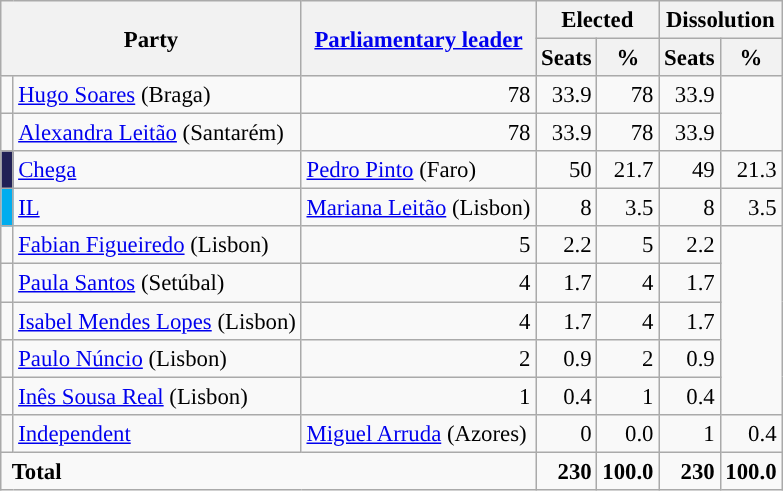<table class="wikitable" style="text-align:right; font-size:95%;">
<tr>
<th colspan="2" rowspan="2">Party</th>
<th rowspan="2"><a href='#'>Parliamentary leader</a></th>
<th colspan="2">Elected</th>
<th colspan="2">Dissolution</th>
</tr>
<tr>
<th>Seats</th>
<th>%</th>
<th>Seats</th>
<th>%</th>
</tr>
<tr>
<td></td>
<td align="left"><a href='#'>Hugo Soares</a> (Braga)</td>
<td align="right">78</td>
<td align="right">33.9</td>
<td align="right">78</td>
<td align="right">33.9</td>
</tr>
<tr>
<td></td>
<td align="left"><a href='#'>Alexandra Leitão</a> (Santarém)</td>
<td align="right">78</td>
<td align="right">33.9</td>
<td align="right">78</td>
<td align="right">33.9</td>
</tr>
<tr>
<td style="background:#202056; text-align:center;"></td>
<td style="text-align:left;"><a href='#'>Chega</a></td>
<td align="left"><a href='#'>Pedro Pinto</a> (Faro)</td>
<td align="right">50</td>
<td align="right">21.7</td>
<td align="right">49</td>
<td align="right">21.3</td>
</tr>
<tr>
<td style="background:#00ADEF; text-align:center;"></td>
<td style="text-align:left;"><a href='#'>IL</a></td>
<td align="left"><a href='#'>Mariana Leitão</a> (Lisbon)</td>
<td align="right">8</td>
<td align="right">3.5</td>
<td align="right">8</td>
<td align="right">3.5</td>
</tr>
<tr>
<td></td>
<td align="left"><a href='#'>Fabian Figueiredo</a> (Lisbon)</td>
<td align="right">5</td>
<td align="right">2.2</td>
<td align="right">5</td>
<td align="right">2.2</td>
</tr>
<tr>
<td></td>
<td align="left"><a href='#'>Paula Santos</a> (Setúbal)</td>
<td align="right">4</td>
<td align="right">1.7</td>
<td align="right">4</td>
<td align="right">1.7</td>
</tr>
<tr>
<td></td>
<td align="left"><a href='#'>Isabel Mendes Lopes</a> (Lisbon)</td>
<td align="right">4</td>
<td align="right">1.7</td>
<td align="right">4</td>
<td align="right">1.7</td>
</tr>
<tr>
<td></td>
<td align="left"><a href='#'>Paulo Núncio</a> (Lisbon)</td>
<td align="right">2</td>
<td align="right">0.9</td>
<td align="right">2</td>
<td align="right">0.9</td>
</tr>
<tr>
<td></td>
<td align="left"><a href='#'>Inês Sousa Real</a> (Lisbon)</td>
<td align="right">1</td>
<td align="right">0.4</td>
<td align="right">1</td>
<td align="right">0.4</td>
</tr>
<tr>
<td style="width:1px; background:"></td>
<td style="text-align:left;"><a href='#'>Independent</a></td>
<td align="left"><a href='#'>Miguel Arruda</a> (Azores)</td>
<td align="right">0</td>
<td align="right">0.0</td>
<td align="right">1</td>
<td align="right">0.4</td>
</tr>
<tr>
<td colspan="3" align="left"> <strong>Total</strong></td>
<td align="right"><strong>230</strong></td>
<td align="right"><strong>100.0</strong></td>
<td align="right"><strong>230</strong></td>
<td align="right"><strong>100.0</strong></td>
</tr>
</table>
